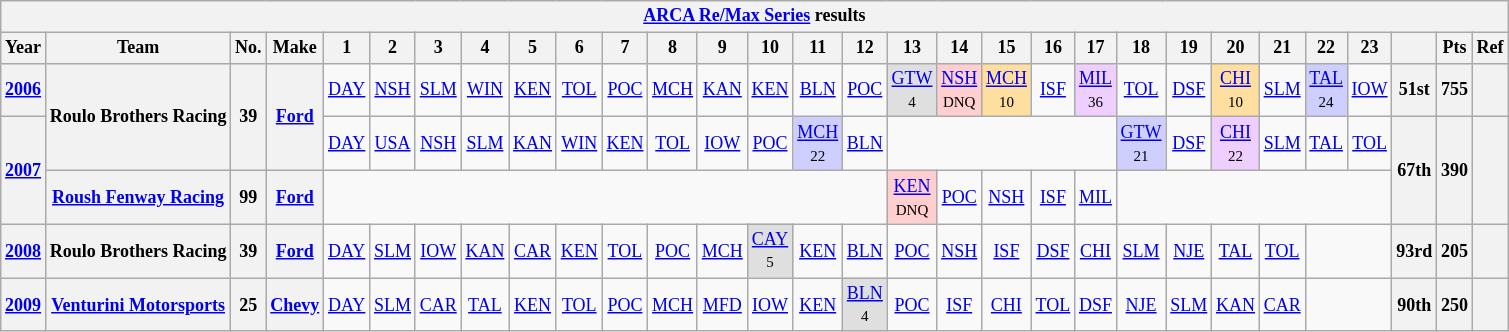<table class="wikitable" style="text-align:center; font-size:75%">
<tr>
<th colspan=45><a href='#'>ARCA Re/Max Series</a> results</th>
</tr>
<tr>
<th>Year</th>
<th>Team</th>
<th>No.</th>
<th>Make</th>
<th>1</th>
<th>2</th>
<th>3</th>
<th>4</th>
<th>5</th>
<th>6</th>
<th>7</th>
<th>8</th>
<th>9</th>
<th>10</th>
<th>11</th>
<th>12</th>
<th>13</th>
<th>14</th>
<th>15</th>
<th>16</th>
<th>17</th>
<th>18</th>
<th>19</th>
<th>20</th>
<th>21</th>
<th>22</th>
<th>23</th>
<th></th>
<th>Pts</th>
<th>Ref</th>
</tr>
<tr>
<th><a href='#'>2006</a></th>
<th rowspan=2>Roulo Brothers Racing</th>
<th rowspan=2>39</th>
<th rowspan=2><a href='#'>Ford</a></th>
<td><a href='#'>DAY</a></td>
<td><a href='#'>NSH</a></td>
<td><a href='#'>SLM</a></td>
<td><a href='#'>WIN</a></td>
<td><a href='#'>KEN</a></td>
<td><a href='#'>TOL</a></td>
<td><a href='#'>POC</a></td>
<td><a href='#'>MCH</a></td>
<td><a href='#'>KAN</a></td>
<td><a href='#'>KEN</a></td>
<td><a href='#'>BLN</a></td>
<td><a href='#'>POC</a></td>
<td style="background:#DFDFDF;"><a href='#'>GTW</a><br><small>4</small></td>
<td style="background:#FFCFCF;"><a href='#'>NSH</a><br><small>DNQ</small></td>
<td style="background:#FFDF9F;"><a href='#'>MCH</a><br><small>10</small></td>
<td><a href='#'>ISF</a></td>
<td style="background:#EFCFFF;"><a href='#'>MIL</a><br><small>36</small></td>
<td><a href='#'>TOL</a></td>
<td><a href='#'>DSF</a></td>
<td style="background:#FFDF9F;"><a href='#'>CHI</a><br><small>10</small></td>
<td><a href='#'>SLM</a></td>
<td style="background:#CFCFFF;"><a href='#'>TAL</a><br><small>24</small></td>
<td><a href='#'>IOW</a></td>
<th>51st</th>
<th>755</th>
<th></th>
</tr>
<tr>
<th rowspan=2><a href='#'>2007</a></th>
<td><a href='#'>DAY</a></td>
<td><a href='#'>USA</a></td>
<td><a href='#'>NSH</a></td>
<td><a href='#'>SLM</a></td>
<td><a href='#'>KAN</a></td>
<td><a href='#'>WIN</a></td>
<td><a href='#'>KEN</a></td>
<td><a href='#'>TOL</a></td>
<td><a href='#'>IOW</a></td>
<td><a href='#'>POC</a></td>
<td style="background:#CFCFFF;"><a href='#'>MCH</a><br><small>22</small></td>
<td><a href='#'>BLN</a></td>
<td colspan=5></td>
<td style="background:#CFCFFF;"><a href='#'>GTW</a><br><small>21</small></td>
<td><a href='#'>DSF</a></td>
<td style="background:#EFCFFF;"><a href='#'>CHI</a><br><small>22</small></td>
<td><a href='#'>SLM</a></td>
<td><a href='#'>TAL</a></td>
<td><a href='#'>TOL</a></td>
<th rowspan=2>67th</th>
<th rowspan=2>390</th>
<th rowspan=2></th>
</tr>
<tr>
<th><a href='#'>Roush Fenway Racing</a></th>
<th>99</th>
<th><a href='#'>Ford</a></th>
<td colspan=12></td>
<td style="background:#FFCFCF;"><a href='#'>KEN</a><br><small>DNQ</small></td>
<td><a href='#'>POC</a></td>
<td><a href='#'>NSH</a></td>
<td><a href='#'>ISF</a></td>
<td><a href='#'>MIL</a></td>
<td colspan=6></td>
</tr>
<tr>
<th><a href='#'>2008</a></th>
<th>Roulo Brothers Racing</th>
<th>39</th>
<th><a href='#'>Ford</a></th>
<td><a href='#'>DAY</a></td>
<td><a href='#'>SLM</a></td>
<td><a href='#'>IOW</a></td>
<td><a href='#'>KAN</a></td>
<td><a href='#'>CAR</a></td>
<td><a href='#'>KEN</a></td>
<td><a href='#'>TOL</a></td>
<td><a href='#'>POC</a></td>
<td><a href='#'>MCH</a></td>
<td style="background:#DFDFDF;"><a href='#'>CAY</a><br><small>5</small></td>
<td><a href='#'>KEN</a></td>
<td><a href='#'>BLN</a></td>
<td><a href='#'>POC</a></td>
<td><a href='#'>NSH</a></td>
<td><a href='#'>ISF</a></td>
<td><a href='#'>DSF</a></td>
<td><a href='#'>CHI</a></td>
<td><a href='#'>SLM</a></td>
<td><a href='#'>NJE</a></td>
<td><a href='#'>TAL</a></td>
<td><a href='#'>TOL</a></td>
<td colspan=2></td>
<th>93rd</th>
<th>205</th>
<th></th>
</tr>
<tr>
<th><a href='#'>2009</a></th>
<th><a href='#'>Venturini Motorsports</a></th>
<th>25</th>
<th><a href='#'>Chevy</a></th>
<td><a href='#'>DAY</a></td>
<td><a href='#'>SLM</a></td>
<td><a href='#'>CAR</a></td>
<td><a href='#'>TAL</a></td>
<td><a href='#'>KEN</a></td>
<td><a href='#'>TOL</a></td>
<td><a href='#'>POC</a></td>
<td><a href='#'>MCH</a></td>
<td><a href='#'>MFD</a></td>
<td><a href='#'>IOW</a></td>
<td><a href='#'>KEN</a></td>
<td style="background:#DFDFDF;"><a href='#'>BLN</a><br><small>4</small></td>
<td><a href='#'>POC</a></td>
<td><a href='#'>ISF</a></td>
<td><a href='#'>CHI</a></td>
<td><a href='#'>TOL</a></td>
<td><a href='#'>DSF</a></td>
<td><a href='#'>NJE</a></td>
<td><a href='#'>SLM</a></td>
<td><a href='#'>KAN</a></td>
<td><a href='#'>CAR</a></td>
<td colspan=2></td>
<th>90th</th>
<th>250</th>
<th></th>
</tr>
</table>
